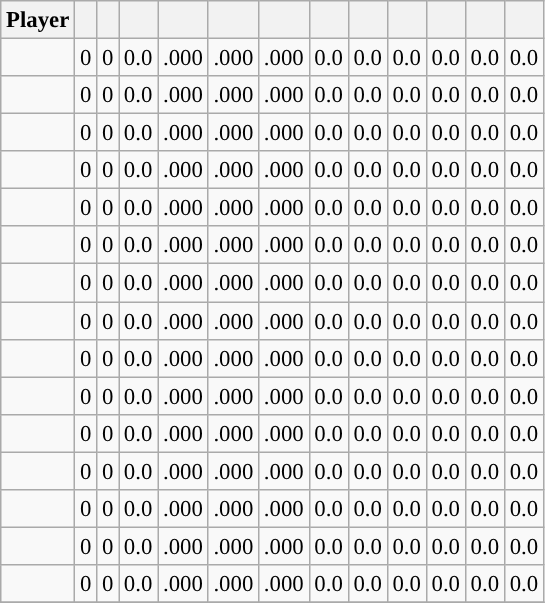<table class="wikitable sortable" style="font-size:95%; text-align:right">
<tr>
<th>Player</th>
<th></th>
<th></th>
<th></th>
<th></th>
<th></th>
<th></th>
<th></th>
<th></th>
<th></th>
<th></th>
<th></th>
<th></th>
</tr>
<tr>
<td><strong></strong></td>
<td>0</td>
<td>0</td>
<td>0.0</td>
<td>.000</td>
<td>.000</td>
<td>.000</td>
<td>0.0</td>
<td>0.0</td>
<td>0.0</td>
<td>0.0</td>
<td>0.0</td>
<td>0.0</td>
</tr>
<tr>
<td><strong></strong></td>
<td>0</td>
<td>0</td>
<td>0.0</td>
<td>.000</td>
<td>.000</td>
<td>.000</td>
<td>0.0</td>
<td>0.0</td>
<td>0.0</td>
<td>0.0</td>
<td>0.0</td>
<td>0.0</td>
</tr>
<tr>
<td><strong></strong></td>
<td>0</td>
<td>0</td>
<td>0.0</td>
<td>.000</td>
<td>.000</td>
<td>.000</td>
<td>0.0</td>
<td>0.0</td>
<td>0.0</td>
<td>0.0</td>
<td>0.0</td>
<td>0.0</td>
</tr>
<tr>
<td><strong></strong></td>
<td>0</td>
<td>0</td>
<td>0.0</td>
<td>.000</td>
<td>.000</td>
<td>.000</td>
<td>0.0</td>
<td>0.0</td>
<td>0.0</td>
<td>0.0</td>
<td>0.0</td>
<td>0.0</td>
</tr>
<tr>
<td><strong></strong></td>
<td>0</td>
<td>0</td>
<td>0.0</td>
<td>.000</td>
<td>.000</td>
<td>.000</td>
<td>0.0</td>
<td>0.0</td>
<td>0.0</td>
<td>0.0</td>
<td>0.0</td>
<td>0.0</td>
</tr>
<tr>
<td><strong></strong></td>
<td>0</td>
<td>0</td>
<td>0.0</td>
<td>.000</td>
<td>.000</td>
<td>.000</td>
<td>0.0</td>
<td>0.0</td>
<td>0.0</td>
<td>0.0</td>
<td>0.0</td>
<td>0.0</td>
</tr>
<tr>
<td><strong></strong></td>
<td>0</td>
<td>0</td>
<td>0.0</td>
<td>.000</td>
<td>.000</td>
<td>.000</td>
<td>0.0</td>
<td>0.0</td>
<td>0.0</td>
<td>0.0</td>
<td>0.0</td>
<td>0.0</td>
</tr>
<tr>
<td><strong></strong></td>
<td>0</td>
<td>0</td>
<td>0.0</td>
<td>.000</td>
<td>.000</td>
<td>.000</td>
<td>0.0</td>
<td>0.0</td>
<td>0.0</td>
<td>0.0</td>
<td>0.0</td>
<td>0.0</td>
</tr>
<tr>
<td><strong></strong></td>
<td>0</td>
<td>0</td>
<td>0.0</td>
<td>.000</td>
<td>.000</td>
<td>.000</td>
<td>0.0</td>
<td>0.0</td>
<td>0.0</td>
<td>0.0</td>
<td>0.0</td>
<td>0.0</td>
</tr>
<tr>
<td><strong></strong></td>
<td>0</td>
<td>0</td>
<td>0.0</td>
<td>.000</td>
<td>.000</td>
<td>.000</td>
<td>0.0</td>
<td>0.0</td>
<td>0.0</td>
<td>0.0</td>
<td>0.0</td>
<td>0.0</td>
</tr>
<tr>
<td><strong></strong></td>
<td>0</td>
<td>0</td>
<td>0.0</td>
<td>.000</td>
<td>.000</td>
<td>.000</td>
<td>0.0</td>
<td>0.0</td>
<td>0.0</td>
<td>0.0</td>
<td>0.0</td>
<td>0.0</td>
</tr>
<tr>
<td><strong></strong></td>
<td>0</td>
<td>0</td>
<td>0.0</td>
<td>.000</td>
<td>.000</td>
<td>.000</td>
<td>0.0</td>
<td>0.0</td>
<td>0.0</td>
<td>0.0</td>
<td>0.0</td>
<td>0.0</td>
</tr>
<tr>
<td><strong></strong></td>
<td>0</td>
<td>0</td>
<td>0.0</td>
<td>.000</td>
<td>.000</td>
<td>.000</td>
<td>0.0</td>
<td>0.0</td>
<td>0.0</td>
<td>0.0</td>
<td>0.0</td>
<td>0.0</td>
</tr>
<tr>
<td><strong></strong></td>
<td>0</td>
<td>0</td>
<td>0.0</td>
<td>.000</td>
<td>.000</td>
<td>.000</td>
<td>0.0</td>
<td>0.0</td>
<td>0.0</td>
<td>0.0</td>
<td>0.0</td>
<td>0.0</td>
</tr>
<tr>
<td><strong></strong></td>
<td>0</td>
<td>0</td>
<td>0.0</td>
<td>.000</td>
<td>.000</td>
<td>.000</td>
<td>0.0</td>
<td>0.0</td>
<td>0.0</td>
<td>0.0</td>
<td>0.0</td>
<td>0.0</td>
</tr>
<tr>
</tr>
</table>
